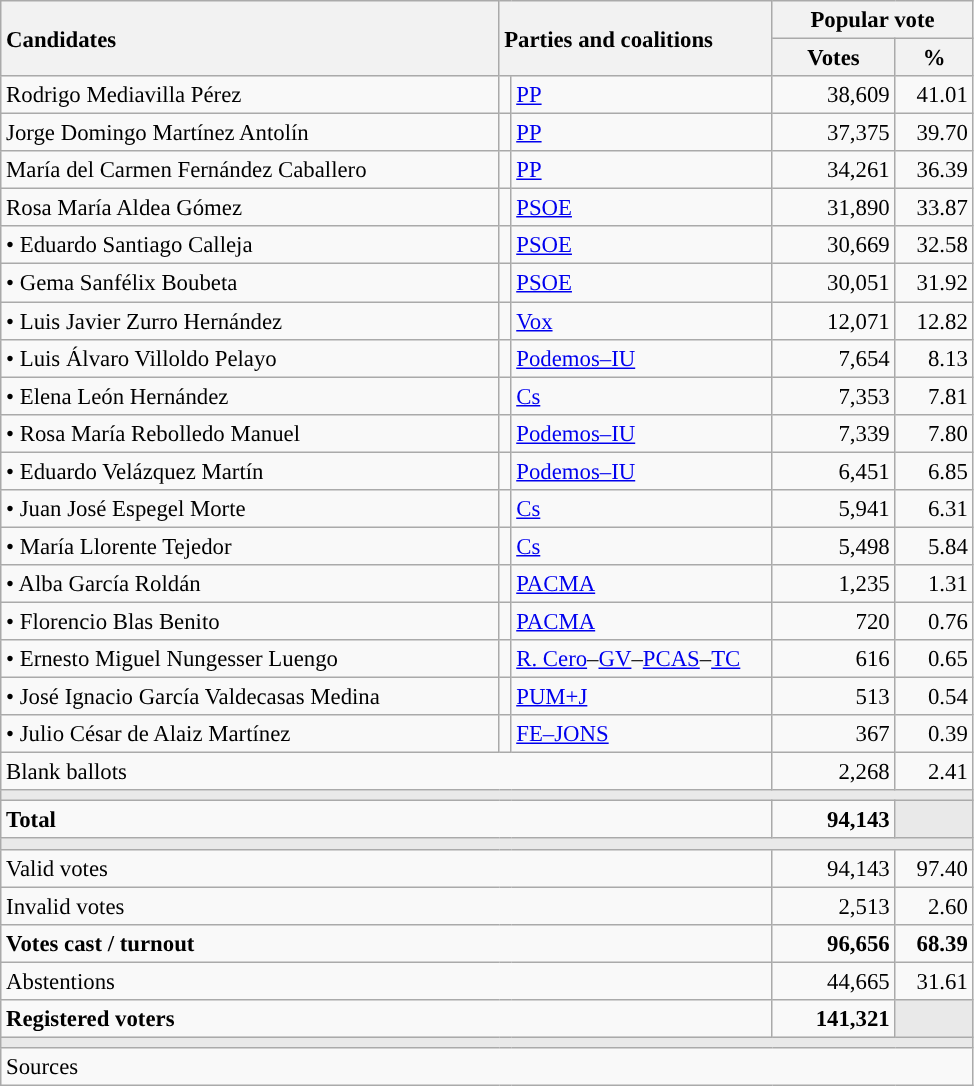<table class="wikitable" style="text-align:right; font-size:95%;">
<tr>
<th style="text-align:left;" rowspan="2" width="325">Candidates</th>
<th style="text-align:left;" rowspan="2" colspan="2" width="175">Parties and coalitions</th>
<th colspan="2">Popular vote</th>
</tr>
<tr>
<th width="75">Votes</th>
<th width="45">%</th>
</tr>
<tr>
<td align="left"> Rodrigo Mediavilla Pérez</td>
<td width="1" style="color:inherit;background:"></td>
<td align="left"><a href='#'>PP</a></td>
<td>38,609</td>
<td>41.01</td>
</tr>
<tr>
<td align="left"> Jorge Domingo Martínez Antolín</td>
<td style="color:inherit;background:"></td>
<td align="left"><a href='#'>PP</a></td>
<td>37,375</td>
<td>39.70</td>
</tr>
<tr>
<td align="left"> María del Carmen Fernández Caballero</td>
<td style="color:inherit;background:"></td>
<td align="left"><a href='#'>PP</a></td>
<td>34,261</td>
<td>36.39</td>
</tr>
<tr>
<td align="left"> Rosa María Aldea Gómez</td>
<td style="color:inherit;background:"></td>
<td align="left"><a href='#'>PSOE</a></td>
<td>31,890</td>
<td>33.87</td>
</tr>
<tr>
<td align="left">• Eduardo Santiago Calleja</td>
<td style="color:inherit;background:"></td>
<td align="left"><a href='#'>PSOE</a></td>
<td>30,669</td>
<td>32.58</td>
</tr>
<tr>
<td align="left">• Gema Sanfélix Boubeta</td>
<td style="color:inherit;background:"></td>
<td align="left"><a href='#'>PSOE</a></td>
<td>30,051</td>
<td>31.92</td>
</tr>
<tr>
<td align="left">• Luis Javier Zurro Hernández</td>
<td style="color:inherit;background:"></td>
<td align="left"><a href='#'>Vox</a></td>
<td>12,071</td>
<td>12.82</td>
</tr>
<tr>
<td align="left">• Luis Álvaro Villoldo Pelayo</td>
<td style="color:inherit;background:"></td>
<td align="left"><a href='#'>Podemos–IU</a></td>
<td>7,654</td>
<td>8.13</td>
</tr>
<tr>
<td align="left">• Elena León Hernández</td>
<td style="color:inherit;background:"></td>
<td align="left"><a href='#'>Cs</a></td>
<td>7,353</td>
<td>7.81</td>
</tr>
<tr>
<td align="left">• Rosa María Rebolledo Manuel</td>
<td style="color:inherit;background:"></td>
<td align="left"><a href='#'>Podemos–IU</a></td>
<td>7,339</td>
<td>7.80</td>
</tr>
<tr>
<td align="left">• Eduardo Velázquez Martín</td>
<td style="color:inherit;background:"></td>
<td align="left"><a href='#'>Podemos–IU</a></td>
<td>6,451</td>
<td>6.85</td>
</tr>
<tr>
<td align="left">• Juan José Espegel Morte</td>
<td style="color:inherit;background:"></td>
<td align="left"><a href='#'>Cs</a></td>
<td>5,941</td>
<td>6.31</td>
</tr>
<tr>
<td align="left">• María Llorente Tejedor</td>
<td style="color:inherit;background:"></td>
<td align="left"><a href='#'>Cs</a></td>
<td>5,498</td>
<td>5.84</td>
</tr>
<tr>
<td align="left">• Alba García Roldán</td>
<td style="color:inherit;background:"></td>
<td align="left"><a href='#'>PACMA</a></td>
<td>1,235</td>
<td>1.31</td>
</tr>
<tr>
<td align="left">• Florencio Blas Benito</td>
<td style="color:inherit;background:"></td>
<td align="left"><a href='#'>PACMA</a></td>
<td>720</td>
<td>0.76</td>
</tr>
<tr>
<td align="left">• Ernesto Miguel Nungesser Luengo</td>
<td style="color:inherit;background:"></td>
<td align="left"><a href='#'>R. Cero</a>–<a href='#'>GV</a>–<a href='#'>PCAS</a>–<a href='#'>TC</a></td>
<td>616</td>
<td>0.65</td>
</tr>
<tr>
<td align="left">• José Ignacio García Valdecasas Medina</td>
<td style="color:inherit;background:"></td>
<td align="left"><a href='#'>PUM+J</a></td>
<td>513</td>
<td>0.54</td>
</tr>
<tr>
<td align="left">• Julio César de Alaiz Martínez</td>
<td style="color:inherit;background:"></td>
<td align="left"><a href='#'>FE–JONS</a></td>
<td>367</td>
<td>0.39</td>
</tr>
<tr>
<td align="left" colspan="3">Blank ballots</td>
<td>2,268</td>
<td>2.41</td>
</tr>
<tr>
<td colspan="5" bgcolor="#E9E9E9"></td>
</tr>
<tr style="font-weight:bold;">
<td align="left" colspan="3">Total</td>
<td>94,143</td>
<td bgcolor="#E9E9E9"></td>
</tr>
<tr>
<td colspan="5" bgcolor="#E9E9E9"></td>
</tr>
<tr>
<td align="left" colspan="3">Valid votes</td>
<td>94,143</td>
<td>97.40</td>
</tr>
<tr>
<td align="left" colspan="3">Invalid votes</td>
<td>2,513</td>
<td>2.60</td>
</tr>
<tr style="font-weight:bold;">
<td align="left" colspan="3">Votes cast / turnout</td>
<td>96,656</td>
<td>68.39</td>
</tr>
<tr>
<td align="left" colspan="3">Abstentions</td>
<td>44,665</td>
<td>31.61</td>
</tr>
<tr style="font-weight:bold;">
<td align="left" colspan="3">Registered voters</td>
<td>141,321</td>
<td bgcolor="#E9E9E9"></td>
</tr>
<tr>
<td colspan="5" bgcolor="#E9E9E9"></td>
</tr>
<tr>
<td align="left" colspan="5">Sources</td>
</tr>
</table>
